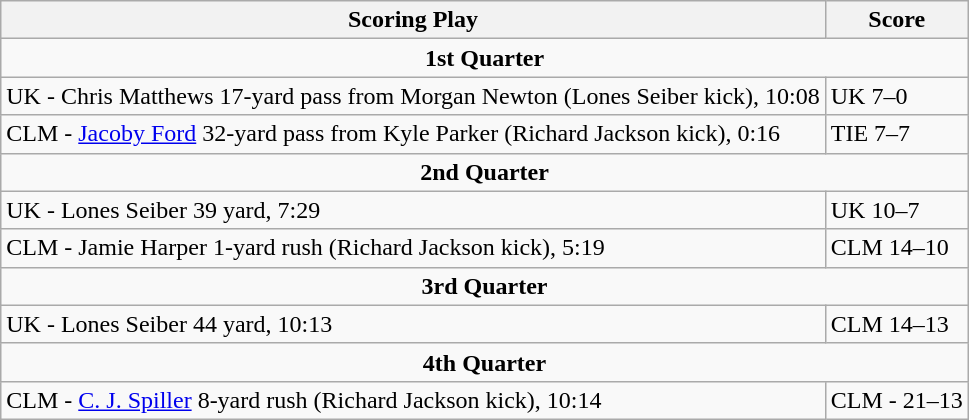<table class="wikitable">
<tr>
<th>Scoring Play</th>
<th>Score</th>
</tr>
<tr>
<td colspan="4" align="center"><strong>1st Quarter</strong></td>
</tr>
<tr>
<td>UK - Chris Matthews 17-yard pass from Morgan Newton (Lones Seiber kick), 10:08</td>
<td>UK 7–0</td>
</tr>
<tr>
<td>CLM - <a href='#'>Jacoby Ford</a> 32-yard pass from Kyle Parker (Richard Jackson kick), 0:16</td>
<td>TIE 7–7</td>
</tr>
<tr>
<td colspan="4" align="center"><strong>2nd Quarter</strong></td>
</tr>
<tr>
<td>UK - Lones Seiber 39 yard, 7:29</td>
<td>UK 10–7</td>
</tr>
<tr>
<td>CLM - Jamie Harper 1-yard rush (Richard Jackson kick), 5:19</td>
<td>CLM 14–10</td>
</tr>
<tr>
<td colspan="4" align="center"><strong>3rd Quarter</strong></td>
</tr>
<tr>
<td>UK - Lones Seiber 44 yard, 10:13</td>
<td>CLM 14–13</td>
</tr>
<tr>
<td colspan="4" align="center"><strong>4th Quarter</strong></td>
</tr>
<tr>
<td>CLM - <a href='#'>C. J. Spiller</a> 8-yard rush (Richard Jackson kick), 10:14</td>
<td>CLM - 21–13</td>
</tr>
</table>
